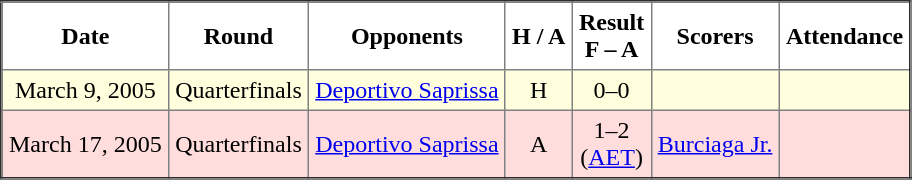<table border="2" cellpadding="4" style="border-collapse:collapse; text-align:center;">
<tr>
<th><strong>Date</strong></th>
<th><strong>Round</strong></th>
<th><strong>Opponents</strong></th>
<th><strong>H / A</strong></th>
<th><strong>Result<br>F – A</strong></th>
<th><strong>Scorers</strong></th>
<th><strong>Attendance</strong></th>
</tr>
<tr bgcolor="#ffffdd">
<td>March 9, 2005</td>
<td>Quarterfinals</td>
<td><a href='#'>Deportivo Saprissa</a></td>
<td>H</td>
<td>0–0</td>
<td></td>
<td></td>
</tr>
<tr bgcolor="#ffdddd">
<td>March 17, 2005</td>
<td>Quarterfinals</td>
<td><a href='#'>Deportivo Saprissa</a></td>
<td>A</td>
<td>1–2 <br>(<a href='#'>AET</a>)</td>
<td><a href='#'>Burciaga Jr.</a></td>
<td></td>
</tr>
</table>
